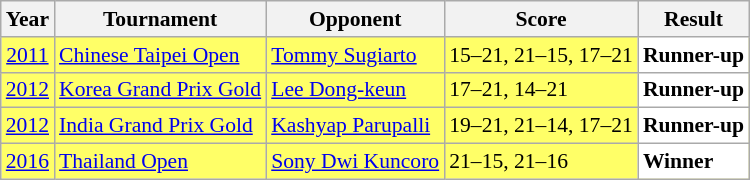<table class="sortable wikitable" style="font-size: 90%;">
<tr>
<th>Year</th>
<th>Tournament</th>
<th>Opponent</th>
<th>Score</th>
<th>Result</th>
</tr>
<tr style="background:#FFFF67">
<td align="center"><a href='#'>2011</a></td>
<td align="left"><a href='#'>Chinese Taipei Open</a></td>
<td align="left"> <a href='#'>Tommy Sugiarto</a></td>
<td align="left">15–21, 21–15, 17–21</td>
<td style="text-align:left; background:white"> <strong>Runner-up</strong></td>
</tr>
<tr style="background:#FFFF67">
<td align="center"><a href='#'>2012</a></td>
<td align="left"><a href='#'>Korea Grand Prix Gold</a></td>
<td align="left"> <a href='#'>Lee Dong-keun</a></td>
<td align="left">17–21, 14–21</td>
<td style="text-align:left; background:white"> <strong>Runner-up</strong></td>
</tr>
<tr style="background:#FFFF67">
<td align="center"><a href='#'>2012</a></td>
<td align="left"><a href='#'>India Grand Prix Gold</a></td>
<td align="left"> <a href='#'>Kashyap Parupalli</a></td>
<td align="left">19–21, 21–14, 17–21</td>
<td style="text-align:left; background:white"> <strong>Runner-up</strong></td>
</tr>
<tr style="background:#FFFF67">
<td align="center"><a href='#'>2016</a></td>
<td align="left"><a href='#'>Thailand Open</a></td>
<td align="left"> <a href='#'>Sony Dwi Kuncoro</a></td>
<td align="left">21–15, 21–16</td>
<td style="text-align:left; background:white"> <strong>Winner</strong></td>
</tr>
</table>
